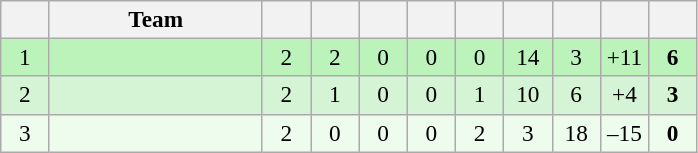<table class="wikitable" style="text-align: center; font-size: 97%;">
<tr>
<th width="25"></th>
<th width="135">Team</th>
<th width="25"></th>
<th width="25"></th>
<th width="25"></th>
<th width="25"></th>
<th width="25"></th>
<th width="25"></th>
<th width="25"></th>
<th width="25"></th>
<th width="25"></th>
</tr>
<tr bgcolor=#bbf3bb>
<td>1</td>
<td align=left></td>
<td>2</td>
<td>2</td>
<td>0</td>
<td>0</td>
<td>0</td>
<td>14</td>
<td>3</td>
<td>+11</td>
<td><strong>6</strong></td>
</tr>
<tr bgcolor=#d5f4d5>
<td>2</td>
<td align=left></td>
<td>2</td>
<td>1</td>
<td>0</td>
<td>0</td>
<td>1</td>
<td>10</td>
<td>6</td>
<td>+4</td>
<td><strong>3</strong></td>
</tr>
<tr bgcolor=#edfced>
<td>3</td>
<td align=left></td>
<td>2</td>
<td>0</td>
<td>0</td>
<td>0</td>
<td>2</td>
<td>3</td>
<td>18</td>
<td>–15</td>
<td><strong>0</strong></td>
</tr>
</table>
